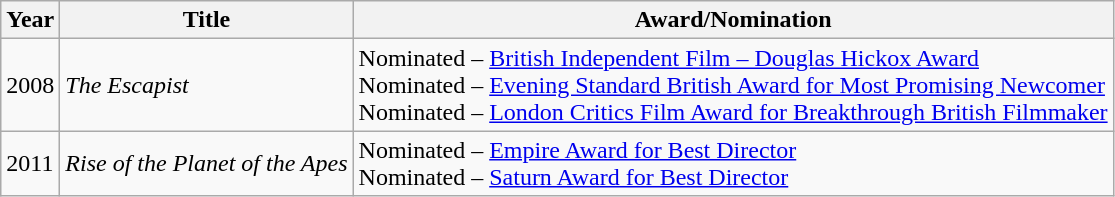<table class="wikitable">
<tr>
<th>Year</th>
<th>Title</th>
<th>Award/Nomination</th>
</tr>
<tr>
<td>2008</td>
<td><em>The Escapist</em></td>
<td>Nominated – <a href='#'>British Independent Film – Douglas Hickox Award</a><br>Nominated – <a href='#'>Evening Standard British Award for Most Promising Newcomer</a><br>Nominated – <a href='#'>London Critics Film Award for Breakthrough British Filmmaker</a></td>
</tr>
<tr>
<td>2011</td>
<td><em>Rise of the Planet of the Apes</em></td>
<td>Nominated – <a href='#'>Empire Award for Best Director</a><br>Nominated – <a href='#'>Saturn Award for Best Director</a></td>
</tr>
</table>
